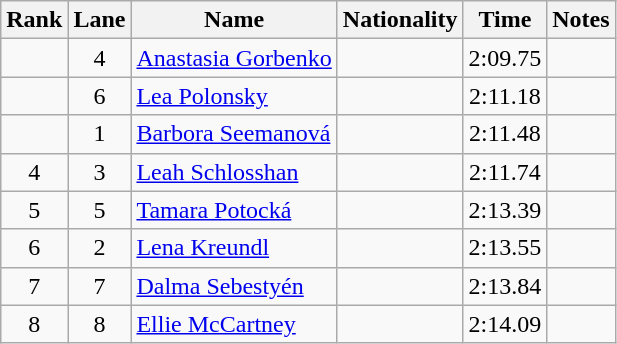<table class="wikitable sortable" style="text-align:center">
<tr>
<th>Rank</th>
<th>Lane</th>
<th>Name</th>
<th>Nationality</th>
<th>Time</th>
<th>Notes</th>
</tr>
<tr>
<td></td>
<td>4</td>
<td align=left><a href='#'>Anastasia Gorbenko</a></td>
<td align=left></td>
<td>2:09.75</td>
<td></td>
</tr>
<tr>
<td></td>
<td>6</td>
<td align=left><a href='#'>Lea Polonsky</a></td>
<td align=left></td>
<td>2:11.18</td>
<td></td>
</tr>
<tr>
<td></td>
<td>1</td>
<td align=left><a href='#'>Barbora Seemanová</a></td>
<td align=left></td>
<td>2:11.48</td>
<td></td>
</tr>
<tr>
<td>4</td>
<td>3</td>
<td align=left><a href='#'>Leah Schlosshan</a></td>
<td align=left></td>
<td>2:11.74</td>
<td></td>
</tr>
<tr>
<td>5</td>
<td>5</td>
<td align=left><a href='#'>Tamara Potocká</a></td>
<td align=left></td>
<td>2:13.39</td>
<td></td>
</tr>
<tr>
<td>6</td>
<td>2</td>
<td align=left><a href='#'>Lena Kreundl</a></td>
<td align=left></td>
<td>2:13.55</td>
<td></td>
</tr>
<tr>
<td>7</td>
<td>7</td>
<td align=left><a href='#'>Dalma Sebestyén</a></td>
<td align=left></td>
<td>2:13.84</td>
<td></td>
</tr>
<tr>
<td>8</td>
<td>8</td>
<td align=left><a href='#'>Ellie McCartney</a></td>
<td align=left></td>
<td>2:14.09</td>
<td></td>
</tr>
</table>
